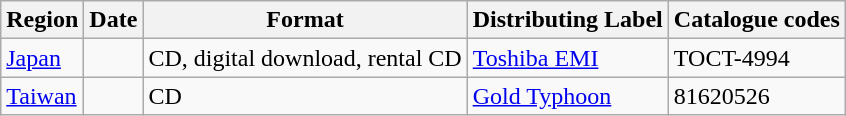<table class="wikitable">
<tr>
<th>Region</th>
<th>Date</th>
<th>Format</th>
<th>Distributing Label</th>
<th>Catalogue codes</th>
</tr>
<tr>
<td><a href='#'>Japan</a></td>
<td></td>
<td>CD, digital download, rental CD</td>
<td><a href='#'>Toshiba EMI</a></td>
<td>TOCT-4994</td>
</tr>
<tr>
<td><a href='#'>Taiwan</a></td>
<td></td>
<td>CD</td>
<td><a href='#'>Gold Typhoon</a></td>
<td>81620526</td>
</tr>
</table>
